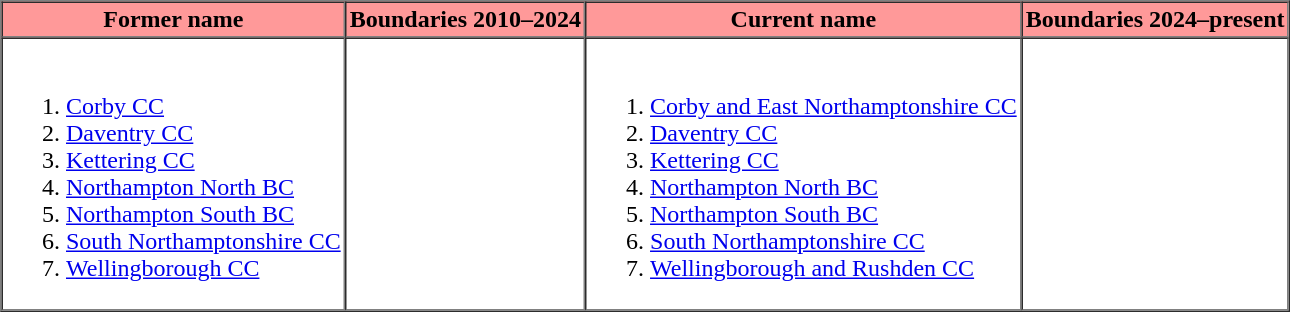<table border=1 cellpadding="2" cellspacing="0">
<tr>
<th bgcolor="#ff9999">Former name</th>
<th bgcolor="#ff9999">Boundaries 2010–2024</th>
<th bgcolor="#ff9999">Current name</th>
<th bgcolor="#ff9999">Boundaries 2024–present</th>
</tr>
<tr>
<td><br><ol><li><a href='#'>Corby CC</a></li><li><a href='#'>Daventry CC</a></li><li><a href='#'>Kettering CC</a></li><li><a href='#'>Northampton North BC</a></li><li><a href='#'>Northampton South BC</a></li><li><a href='#'>South Northamptonshire CC</a></li><li><a href='#'>Wellingborough CC</a></li></ol></td>
<td></td>
<td><br><ol><li><a href='#'>Corby and East Northamptonshire CC</a></li><li><a href='#'>Daventry CC</a></li><li><a href='#'>Kettering CC</a></li><li><a href='#'>Northampton North BC</a></li><li><a href='#'>Northampton South BC</a></li><li><a href='#'>South Northamptonshire CC</a></li><li><a href='#'>Wellingborough and Rushden CC</a></li></ol></td>
<td></td>
</tr>
<tr>
</tr>
</table>
